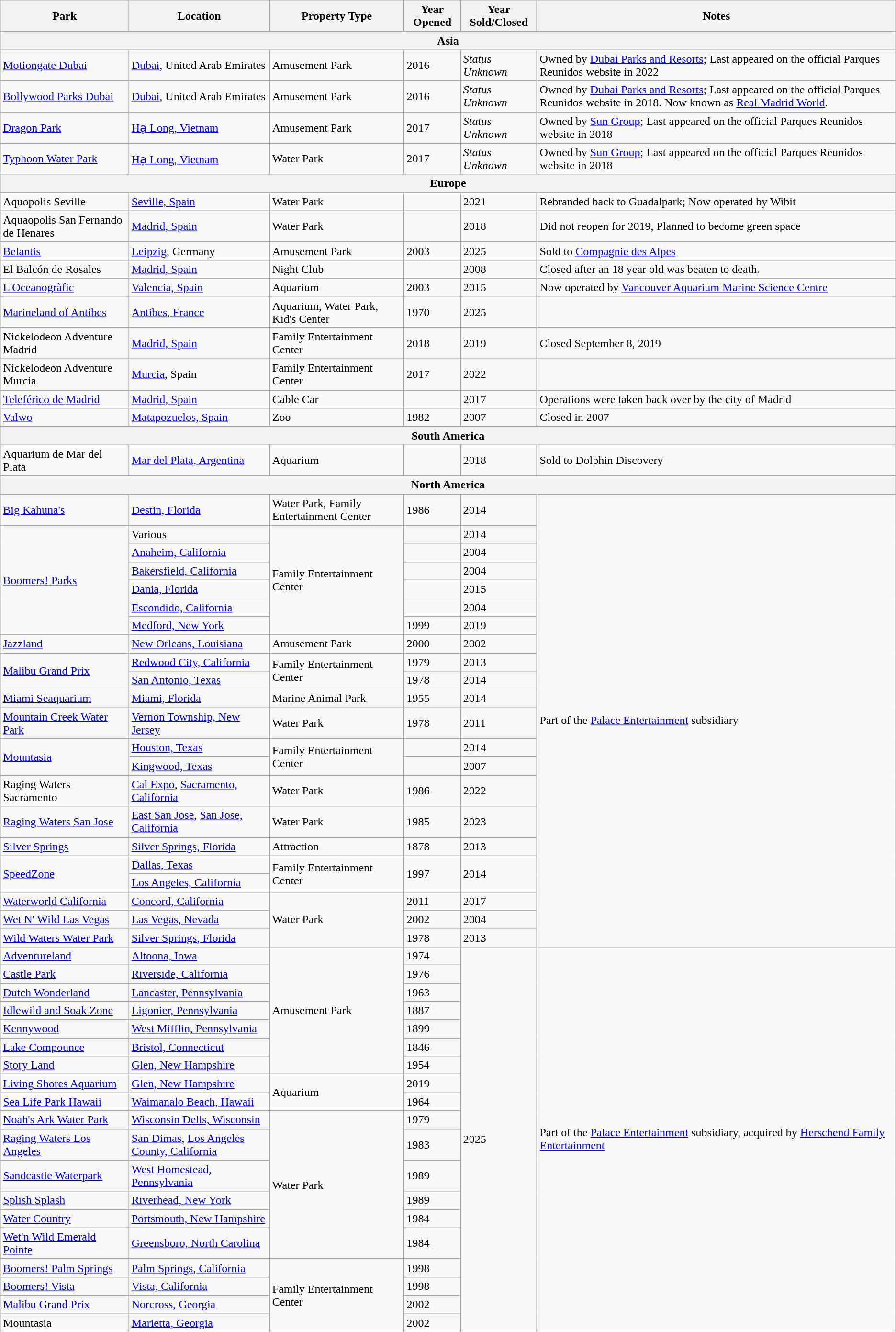<table class="wikitable">
<tr>
<th>Park</th>
<th>Location</th>
<th>Property Type</th>
<th>Year Opened</th>
<th>Year Sold/Closed</th>
<th>Notes</th>
</tr>
<tr>
<th colspan="6">Asia</th>
</tr>
<tr>
<td><a href='#'>Motiongate Dubai</a></td>
<td><a href='#'>Dubai</a>, United Arab Emirates</td>
<td>Amusement Park</td>
<td>2016</td>
<td><em>Status Unknown</em></td>
<td>Owned by <a href='#'>Dubai Parks and Resorts</a>; Last appeared on the official Parques Reunidos website in 2022</td>
</tr>
<tr>
<td><a href='#'>Bollywood Parks Dubai</a></td>
<td><a href='#'>Dubai</a>, United Arab Emirates</td>
<td>Amusement Park</td>
<td>2016</td>
<td><em>Status Unknown</em></td>
<td>Owned by <a href='#'>Dubai Parks and Resorts</a>; Last appeared on the official Parques Reunidos website in 2018. Now known as <a href='#'>Real Madrid World</a>.</td>
</tr>
<tr>
<td><a href='#'>Dragon Park</a></td>
<td><a href='#'>Hạ Long, Vietnam</a></td>
<td>Amusement Park</td>
<td>2017</td>
<td><em>Status Unknown</em></td>
<td>Owned by <a href='#'>Sun Group</a>; Last appeared on the official Parques Reunidos website in 2018</td>
</tr>
<tr>
<td><a href='#'>Typhoon Water Park</a></td>
<td><a href='#'>Hạ Long, Vietnam</a></td>
<td>Water Park</td>
<td>2017</td>
<td><em>Status Unknown</em></td>
<td>Owned by <a href='#'>Sun Group</a>; Last appeared on the official Parques Reunidos website in 2018</td>
</tr>
<tr>
<th colspan="6">Europe</th>
</tr>
<tr>
<td>Aquopolis Seville</td>
<td><a href='#'>Seville, Spain</a></td>
<td>Water Park</td>
<td></td>
<td>2021</td>
<td>Rebranded back to Guadalpark; Now operated by Wibit</td>
</tr>
<tr>
<td>Aquaopolis San Fernando de Henares</td>
<td><a href='#'>Madrid, Spain</a></td>
<td>Water Park</td>
<td></td>
<td>2018</td>
<td>Did not reopen for 2019, Planned to become green space</td>
</tr>
<tr>
<td><a href='#'>Belantis</a></td>
<td><a href='#'>Leipzig</a>, Germany</td>
<td>Amusement Park</td>
<td>2003</td>
<td>2025</td>
<td>Sold to <a href='#'>Compagnie des Alpes</a></td>
</tr>
<tr>
<td>El Balcón de Rosales</td>
<td><a href='#'>Madrid, Spain</a></td>
<td>Night Club</td>
<td></td>
<td>2008</td>
<td>Closed after an 18 year old was beaten to death.</td>
</tr>
<tr>
<td><a href='#'>L'Oceanogràfic</a></td>
<td><a href='#'>Valencia, Spain</a></td>
<td>Aquarium</td>
<td>2003</td>
<td>2015</td>
<td>Now operated by <a href='#'>Vancouver Aquarium Marine Science Centre</a></td>
</tr>
<tr>
<td><a href='#'>Marineland of Antibes</a></td>
<td><a href='#'>Antibes, France</a></td>
<td>Aquarium, Water Park, Kid's Center</td>
<td>1970</td>
<td>2025</td>
<td></td>
</tr>
<tr>
<td>Nickelodeon Adventure Madrid</td>
<td><a href='#'>Madrid, Spain</a></td>
<td>Family Entertainment Center</td>
<td>2018</td>
<td>2019</td>
<td>Closed September 8, 2019</td>
</tr>
<tr>
<td>Nickelodeon Adventure Murcia</td>
<td><a href='#'>Murcia</a>, Spain</td>
<td>Family Entertainment Center</td>
<td>2017</td>
<td>2022</td>
<td></td>
</tr>
<tr>
<td><a href='#'>Teleférico de Madrid</a></td>
<td><a href='#'>Madrid, Spain</a></td>
<td>Cable Car</td>
<td></td>
<td>2017</td>
<td>Operations were taken back over by the city of Madrid</td>
</tr>
<tr>
<td><a href='#'>Valwo</a></td>
<td><a href='#'>Matapozuelos, Spain</a></td>
<td>Zoo</td>
<td>1982</td>
<td>2007</td>
<td>Closed in 2007</td>
</tr>
<tr>
<th colspan="6">South America</th>
</tr>
<tr>
<td>Aquarium de Mar del Plata</td>
<td><a href='#'>Mar del Plata, Argentina</a></td>
<td>Aquarium</td>
<td></td>
<td>2018</td>
<td>Sold to Dolphin Discovery</td>
</tr>
<tr>
<th colspan="6">North America</th>
</tr>
<tr>
<td><a href='#'>Big Kahuna's</a></td>
<td><a href='#'>Destin, Florida</a></td>
<td>Water Park, Family Entertainment Center</td>
<td>1986</td>
<td>2014</td>
<td rowspan="22">Part of the <a href='#'>Palace Entertainment</a> subsidiary</td>
</tr>
<tr>
<td rowspan="6"><a href='#'>Boomers! Parks</a></td>
<td>Various</td>
<td rowspan="6">Family Entertainment Center</td>
<td></td>
<td>2014</td>
</tr>
<tr>
<td><a href='#'>Anaheim, California</a></td>
<td></td>
<td>2004</td>
</tr>
<tr>
<td><a href='#'>Bakersfield, California</a></td>
<td></td>
<td>2004</td>
</tr>
<tr>
<td><a href='#'>Dania, Florida</a></td>
<td></td>
<td>2015</td>
</tr>
<tr>
<td><a href='#'>Escondido, California</a></td>
<td></td>
<td>2004</td>
</tr>
<tr>
<td><a href='#'>Medford, New York</a></td>
<td>1999</td>
<td>2019</td>
</tr>
<tr>
<td><a href='#'>Jazzland</a></td>
<td><a href='#'>New Orleans, Louisiana</a></td>
<td>Amusement Park</td>
<td>2000</td>
<td>2002</td>
</tr>
<tr>
<td rowspan="2"><a href='#'>Malibu Grand Prix</a></td>
<td><a href='#'>Redwood City, California</a></td>
<td rowspan="2">Family Entertainment Center</td>
<td>1979</td>
<td>2013</td>
</tr>
<tr>
<td><a href='#'>San Antonio, Texas</a></td>
<td>1978</td>
<td>2014</td>
</tr>
<tr>
<td><a href='#'>Miami Seaquarium</a></td>
<td><a href='#'>Miami, Florida</a></td>
<td>Marine Animal Park</td>
<td>1955</td>
<td>2014</td>
</tr>
<tr>
<td><a href='#'>Mountain Creek Water Park</a></td>
<td><a href='#'>Vernon Township, New Jersey</a></td>
<td>Water Park</td>
<td>1978</td>
<td>2011</td>
</tr>
<tr>
<td rowspan="2"><a href='#'>Mountasia</a></td>
<td><a href='#'>Houston, Texas</a></td>
<td rowspan="2">Family Entertainment Center</td>
<td></td>
<td>2014</td>
</tr>
<tr>
<td><a href='#'>Kingwood, Texas</a></td>
<td></td>
<td>2007</td>
</tr>
<tr>
<td>Raging Waters Sacramento</td>
<td><a href='#'>Cal Expo</a>, <a href='#'>Sacramento, California</a></td>
<td>Water Park</td>
<td>1986</td>
<td>2022</td>
</tr>
<tr>
<td><a href='#'>Raging Waters San Jose</a></td>
<td><a href='#'>East San Jose</a>, <a href='#'>San Jose, California</a></td>
<td>Water Park</td>
<td>1985</td>
<td>2023</td>
</tr>
<tr>
<td><a href='#'>Silver Springs</a></td>
<td><a href='#'>Silver Springs, Florida</a></td>
<td>Attraction</td>
<td>1878</td>
<td>2013</td>
</tr>
<tr>
<td rowspan="2"><a href='#'>SpeedZone</a></td>
<td><a href='#'>Dallas, Texas</a></td>
<td rowspan="2">Family Entertainment Center</td>
<td rowspan="2">1997</td>
<td rowspan="2">2014</td>
</tr>
<tr>
<td><a href='#'>Los Angeles, California</a></td>
</tr>
<tr>
<td><a href='#'>Waterworld California</a></td>
<td><a href='#'>Concord, California</a></td>
<td rowspan="3">Water Park</td>
<td>2011</td>
<td>2017</td>
</tr>
<tr>
<td><a href='#'>Wet N' Wild Las Vegas</a></td>
<td><a href='#'>Las Vegas, Nevada</a></td>
<td>2002</td>
<td>2004</td>
</tr>
<tr>
<td><a href='#'>Wild Waters Water Park</a></td>
<td><a href='#'>Silver Springs, Florida</a></td>
<td>1978</td>
<td>2013</td>
</tr>
<tr>
<td><a href='#'>Adventureland</a></td>
<td><a href='#'>Altoona, Iowa</a></td>
<td rowspan="7">Amusement Park</td>
<td>1974</td>
<td rowspan="19">2025</td>
<td rowspan="19">Part of the <a href='#'>Palace Entertainment</a> subsidiary, acquired by <a href='#'>Herschend Family Entertainment</a></td>
</tr>
<tr>
<td><a href='#'>Castle Park</a></td>
<td><a href='#'>Riverside, California</a></td>
<td>1976</td>
</tr>
<tr>
<td><a href='#'>Dutch Wonderland</a></td>
<td><a href='#'>Lancaster, Pennsylvania</a></td>
<td>1963</td>
</tr>
<tr>
<td><a href='#'>Idlewild and Soak Zone</a></td>
<td><a href='#'>Ligonier, Pennsylvania</a></td>
<td>1887</td>
</tr>
<tr>
<td><a href='#'>Kennywood</a></td>
<td><a href='#'>West Mifflin, Pennsylvania</a></td>
<td>1899</td>
</tr>
<tr>
<td><a href='#'>Lake Compounce</a></td>
<td><a href='#'>Bristol, Connecticut</a></td>
<td>1846</td>
</tr>
<tr>
<td><a href='#'>Story Land</a></td>
<td><a href='#'>Glen, New Hampshire</a></td>
<td>1954</td>
</tr>
<tr>
<td><a href='#'>Living Shores Aquarium</a></td>
<td><a href='#'>Glen, New Hampshire</a></td>
<td rowspan="2">Aquarium</td>
<td>2019</td>
</tr>
<tr>
<td><a href='#'>Sea Life Park Hawaii</a></td>
<td><a href='#'>Waimanalo Beach, Hawaii</a></td>
<td>1964</td>
</tr>
<tr>
<td><a href='#'>Noah's Ark Water Park</a></td>
<td><a href='#'>Wisconsin Dells, Wisconsin</a></td>
<td rowspan="6">Water Park</td>
<td>1979</td>
</tr>
<tr>
<td><a href='#'>Raging Waters Los Angeles</a></td>
<td><a href='#'>San Dimas</a>, <a href='#'>Los Angeles County, California</a></td>
<td>1983</td>
</tr>
<tr>
<td><a href='#'>Sandcastle Waterpark</a></td>
<td><a href='#'>West Homestead, Pennsylvania</a></td>
<td>1989</td>
</tr>
<tr>
<td><a href='#'>Splish Splash</a></td>
<td><a href='#'>Riverhead, New York</a></td>
<td>1989</td>
</tr>
<tr>
<td><a href='#'>Water Country</a></td>
<td><a href='#'>Portsmouth, New Hampshire</a></td>
<td>1984</td>
</tr>
<tr>
<td><a href='#'>Wet'n Wild Emerald Pointe</a></td>
<td><a href='#'>Greensboro, North Carolina</a></td>
<td>1984</td>
</tr>
<tr>
<td><a href='#'>Boomers! Palm Springs</a></td>
<td><a href='#'>Palm Springs, California</a></td>
<td rowspan="4">Family Entertainment Center</td>
<td>1998</td>
</tr>
<tr>
<td><a href='#'>Boomers! Vista</a></td>
<td><a href='#'>Vista, California</a></td>
<td>1998</td>
</tr>
<tr>
<td><a href='#'>Malibu Grand Prix</a></td>
<td><a href='#'>Norcross, Georgia</a></td>
<td>2002</td>
</tr>
<tr>
<td>Mountasia</td>
<td><a href='#'>Marietta, Georgia</a></td>
<td>2002</td>
</tr>
</table>
